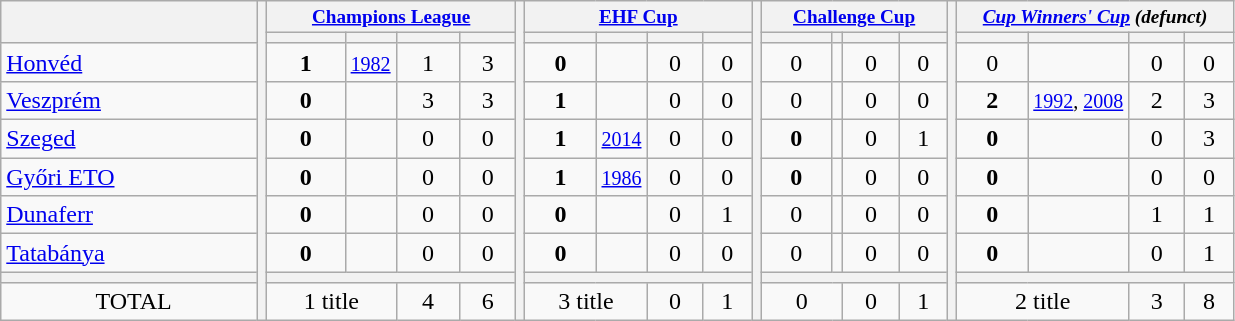<table class="wikitable" style="text-align:center">
<tr style="font-size:80%">
<th width=165; rowspan=2></th>
<th rowspan=10></th>
<th colspan=4><a href='#'>Champions League</a></th>
<th rowspan=10></th>
<th colspan=4><a href='#'>EHF Cup</a></th>
<th rowspan=10></th>
<th colspan=4><a href='#'>Challenge Cup</a></th>
<th rowspan=10></th>
<th colspan=4><em><a href='#'>Cup Winners' Cup</a> (defunct)</em></th>
</tr>
<tr>
<th width=45></th>
<th></th>
<th width=35></th>
<th width=30></th>
<th width=40></th>
<th></th>
<th width=30></th>
<th width=25></th>
<th width=40></th>
<th></th>
<th width=30></th>
<th width=25></th>
<th width=40></th>
<th></th>
<th width=30></th>
<th width=25></th>
</tr>
<tr>
<td align=left> <a href='#'>Honvéd</a></td>
<td><strong>1</strong></td>
<td align=left><small><a href='#'>1982</a></small></td>
<td>1</td>
<td>3</td>
<td><strong>0</strong></td>
<td align=left></td>
<td>0</td>
<td>0</td>
<td>0</td>
<td align=left></td>
<td>0</td>
<td>0</td>
<td>0</td>
<td align=left></td>
<td>0</td>
<td>0</td>
</tr>
<tr>
<td align=left> <a href='#'>Veszprém</a></td>
<td><strong>0</strong></td>
<td align=left></td>
<td>3</td>
<td>3</td>
<td><strong>1</strong></td>
<td align=left></td>
<td>0</td>
<td>0</td>
<td>0</td>
<td align=left></td>
<td>0</td>
<td>0</td>
<td><strong>2</strong></td>
<td align=left><small><a href='#'>1992</a>, <a href='#'>2008</a></small></td>
<td>2</td>
<td>3</td>
</tr>
<tr>
<td align=left> <a href='#'>Szeged</a></td>
<td><strong>0</strong></td>
<td align=left></td>
<td>0</td>
<td>0</td>
<td><strong>1</strong></td>
<td align=left><small><a href='#'>2014</a></small></td>
<td>0</td>
<td>0</td>
<td><strong>0</strong></td>
<td align=left></td>
<td>0</td>
<td>1</td>
<td><strong>0</strong></td>
<td align=left></td>
<td>0</td>
<td>3</td>
</tr>
<tr>
<td align=left> <a href='#'>Győri ETO</a></td>
<td><strong>0</strong></td>
<td align=left></td>
<td>0</td>
<td>0</td>
<td><strong>1</strong></td>
<td align=left><small><a href='#'>1986</a></small></td>
<td>0</td>
<td>0</td>
<td><strong>0</strong></td>
<td align=left></td>
<td>0</td>
<td>0</td>
<td><strong>0</strong></td>
<td align=left></td>
<td>0</td>
<td>0</td>
</tr>
<tr>
<td align=left> <a href='#'>Dunaferr</a></td>
<td><strong>0</strong></td>
<td align=left></td>
<td>0</td>
<td>0</td>
<td><strong>0</strong></td>
<td align=left></td>
<td>0</td>
<td>1</td>
<td>0</td>
<td align=left></td>
<td>0</td>
<td>0</td>
<td><strong>0</strong></td>
<td align=left></td>
<td>1</td>
<td>1</td>
</tr>
<tr>
<td align=left> <a href='#'>Tatabánya</a></td>
<td><strong>0</strong></td>
<td align=left></td>
<td>0</td>
<td>0</td>
<td><strong>0</strong></td>
<td align=left></td>
<td>0</td>
<td>0</td>
<td>0</td>
<td align=left></td>
<td>0</td>
<td>0</td>
<td><strong>0</strong></td>
<td align=left></td>
<td>0</td>
<td>1</td>
</tr>
<tr>
<th colspan=21></th>
</tr>
<tr>
<td colspan=2>TOTAL</td>
<td colspan=2>1 title</td>
<td>4</td>
<td>6</td>
<td colspan=2>3 title</td>
<td>0</td>
<td>1</td>
<td colspan=2>0</td>
<td>0</td>
<td>1</td>
<td colspan=2>2 title</td>
<td>3</td>
<td>8</td>
</tr>
</table>
